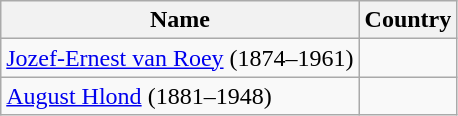<table class="wikitable sortable">
<tr>
<th>Name</th>
<th>Country</th>
</tr>
<tr>
<td><a href='#'>Jozef-Ernest van Roey</a> (1874–1961)</td>
<td></td>
</tr>
<tr>
<td><a href='#'>August Hlond</a> (1881–1948)</td>
<td></td>
</tr>
</table>
